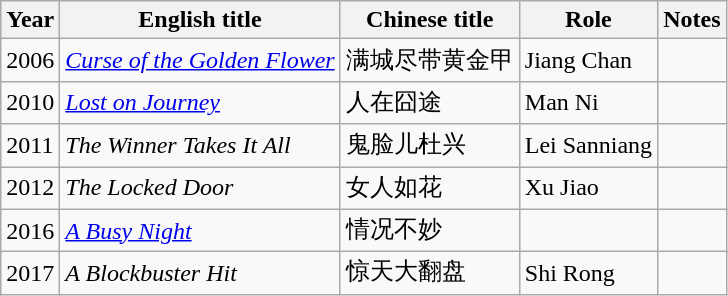<table class="wikitable">
<tr>
<th>Year</th>
<th>English title</th>
<th>Chinese title</th>
<th>Role</th>
<th>Notes</th>
</tr>
<tr>
<td>2006</td>
<td><em><a href='#'>Curse of the Golden Flower</a></em></td>
<td>满城尽带黄金甲</td>
<td>Jiang Chan</td>
<td></td>
</tr>
<tr>
<td>2010</td>
<td><em><a href='#'>Lost on Journey</a></em></td>
<td>人在囧途</td>
<td>Man Ni</td>
<td></td>
</tr>
<tr>
<td>2011</td>
<td><em>The Winner Takes It All</em></td>
<td>鬼脸儿杜兴</td>
<td>Lei Sanniang</td>
<td></td>
</tr>
<tr>
<td>2012</td>
<td><em>The Locked Door</em></td>
<td>女人如花</td>
<td>Xu Jiao</td>
<td></td>
</tr>
<tr>
<td>2016</td>
<td><em><a href='#'>A Busy Night</a></em></td>
<td>情况不妙</td>
<td></td>
<td></td>
</tr>
<tr>
<td>2017</td>
<td><em>A Blockbuster Hit</em></td>
<td>惊天大翻盘</td>
<td>Shi Rong</td>
<td></td>
</tr>
</table>
